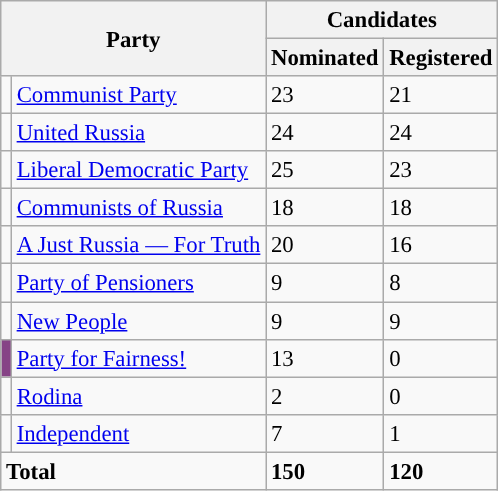<table class="wikitable sortable" style="background: #f9f9f9; text-align:left; font-size: 95%">
<tr>
<th align=center rowspan=2 colspan=2>Party</th>
<th align=center colspan=2>Candidates</th>
</tr>
<tr>
<th align=center>Nominated</th>
<th align=center>Registered</th>
</tr>
<tr>
<td></td>
<td><a href='#'>Communist Party</a></td>
<td>23</td>
<td>21</td>
</tr>
<tr>
<td></td>
<td><a href='#'>United Russia</a></td>
<td>24</td>
<td>24</td>
</tr>
<tr>
<td></td>
<td><a href='#'>Liberal Democratic Party</a></td>
<td>25</td>
<td>23</td>
</tr>
<tr>
<td></td>
<td><a href='#'>Communists of Russia</a></td>
<td>18</td>
<td>18</td>
</tr>
<tr>
<td></td>
<td><a href='#'>A Just Russia — For Truth</a></td>
<td>20</td>
<td>16</td>
</tr>
<tr>
<td></td>
<td><a href='#'>Party of Pensioners</a></td>
<td>9</td>
<td>8</td>
</tr>
<tr>
<td></td>
<td><a href='#'>New People</a></td>
<td>9</td>
<td>9</td>
</tr>
<tr>
<td bgcolor="#864386"></td>
<td><a href='#'>Party for Fairness!</a></td>
<td>13</td>
<td>0</td>
</tr>
<tr>
<td></td>
<td><a href='#'>Rodina</a></td>
<td>2</td>
<td>0</td>
</tr>
<tr>
<td></td>
<td><a href='#'>Independent</a></td>
<td>7</td>
<td>1</td>
</tr>
<tr>
<td colspan=2><strong>Total</strong></td>
<td><strong>150</strong></td>
<td><strong>120</strong></td>
</tr>
</table>
